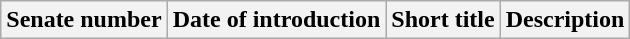<table class=wikitable>
<tr valign=bottom>
<th>Senate number</th>
<th>Date of introduction</th>
<th>Short title</th>
<th>Description</th>
</tr>
</table>
